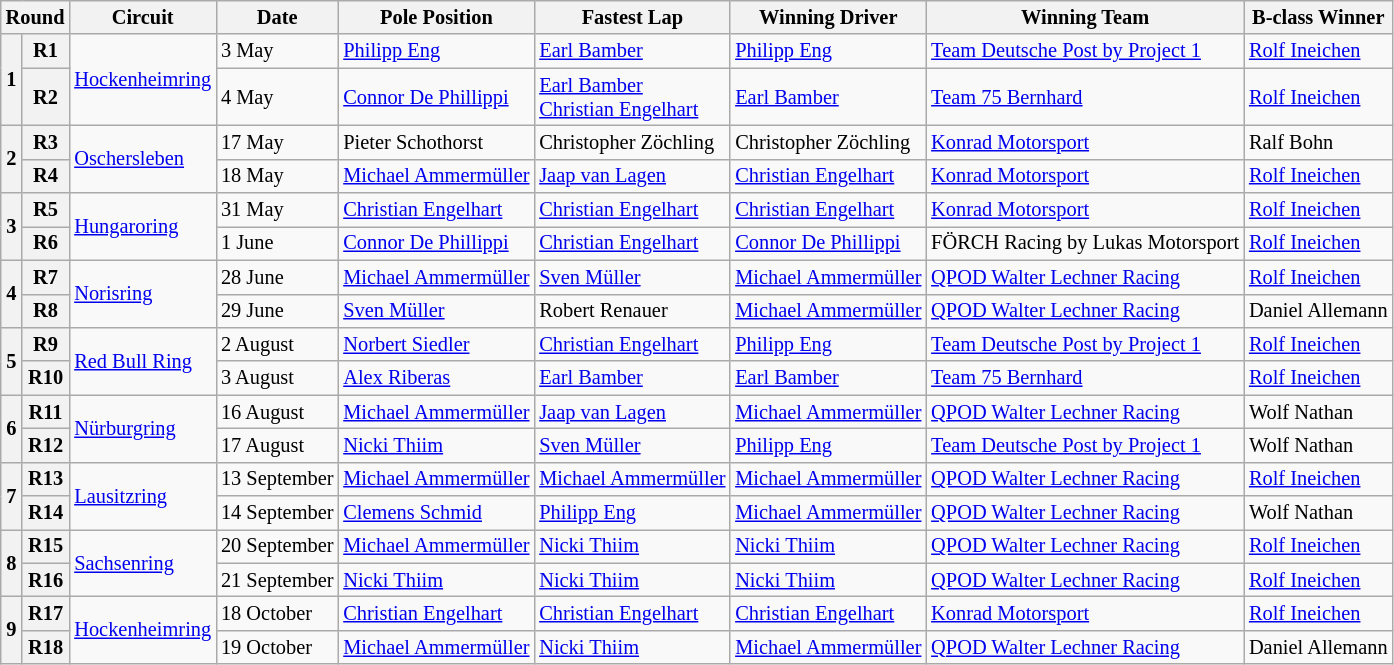<table class="wikitable" style="font-size: 85%">
<tr>
<th colspan=2>Round</th>
<th>Circuit</th>
<th>Date</th>
<th>Pole Position</th>
<th>Fastest Lap</th>
<th>Winning Driver</th>
<th>Winning Team</th>
<th>B-class Winner</th>
</tr>
<tr>
<th rowspan=2>1</th>
<th>R1</th>
<td rowspan=2> <a href='#'>Hockenheimring</a></td>
<td>3 May</td>
<td> <a href='#'>Philipp Eng</a></td>
<td> <a href='#'>Earl Bamber</a></td>
<td> <a href='#'>Philipp Eng</a></td>
<td> <a href='#'>Team Deutsche Post by Project 1</a></td>
<td> <a href='#'>Rolf Ineichen</a></td>
</tr>
<tr>
<th>R2</th>
<td>4 May</td>
<td> <a href='#'>Connor De Phillippi</a></td>
<td> <a href='#'>Earl Bamber</a><br> <a href='#'>Christian Engelhart</a></td>
<td> <a href='#'>Earl Bamber</a></td>
<td> <a href='#'>Team 75 Bernhard</a></td>
<td> <a href='#'>Rolf Ineichen</a></td>
</tr>
<tr>
<th rowspan=2>2</th>
<th>R3</th>
<td rowspan=2> <a href='#'>Oschersleben</a></td>
<td>17 May</td>
<td> Pieter Schothorst</td>
<td> Christopher Zöchling</td>
<td> Christopher Zöchling</td>
<td> <a href='#'>Konrad Motorsport</a></td>
<td> Ralf Bohn</td>
</tr>
<tr>
<th>R4</th>
<td>18 May</td>
<td> <a href='#'>Michael Ammermüller</a></td>
<td> <a href='#'>Jaap van Lagen</a></td>
<td> <a href='#'>Christian Engelhart</a></td>
<td> <a href='#'>Konrad Motorsport</a></td>
<td> <a href='#'>Rolf Ineichen</a></td>
</tr>
<tr>
<th rowspan=2>3</th>
<th>R5</th>
<td rowspan=2> <a href='#'>Hungaroring</a></td>
<td>31 May</td>
<td> <a href='#'>Christian Engelhart</a></td>
<td> <a href='#'>Christian Engelhart</a></td>
<td> <a href='#'>Christian Engelhart</a></td>
<td> <a href='#'>Konrad Motorsport</a></td>
<td> <a href='#'>Rolf Ineichen</a></td>
</tr>
<tr>
<th>R6</th>
<td>1 June</td>
<td> <a href='#'>Connor De Phillippi</a></td>
<td> <a href='#'>Christian Engelhart</a></td>
<td> <a href='#'>Connor De Phillippi</a></td>
<td> FÖRCH Racing by Lukas Motorsport</td>
<td> <a href='#'>Rolf Ineichen</a></td>
</tr>
<tr>
<th rowspan=2>4</th>
<th>R7</th>
<td rowspan=2> <a href='#'>Norisring</a></td>
<td>28 June</td>
<td> <a href='#'>Michael Ammermüller</a></td>
<td> <a href='#'>Sven Müller</a></td>
<td> <a href='#'>Michael Ammermüller</a></td>
<td> <a href='#'>QPOD Walter Lechner Racing</a></td>
<td> <a href='#'>Rolf Ineichen</a></td>
</tr>
<tr>
<th>R8</th>
<td>29 June</td>
<td> <a href='#'>Sven Müller</a></td>
<td> Robert Renauer</td>
<td> <a href='#'>Michael Ammermüller</a></td>
<td> <a href='#'>QPOD Walter Lechner Racing</a></td>
<td> Daniel Allemann</td>
</tr>
<tr>
<th rowspan=2>5</th>
<th>R9</th>
<td rowspan=2> <a href='#'>Red Bull Ring</a></td>
<td>2 August</td>
<td> <a href='#'>Norbert Siedler</a></td>
<td> <a href='#'>Christian Engelhart</a></td>
<td> <a href='#'>Philipp Eng</a></td>
<td> <a href='#'>Team Deutsche Post by Project 1</a></td>
<td> <a href='#'>Rolf Ineichen</a></td>
</tr>
<tr>
<th>R10</th>
<td>3 August</td>
<td> <a href='#'>Alex Riberas</a></td>
<td> <a href='#'>Earl Bamber</a></td>
<td> <a href='#'>Earl Bamber</a></td>
<td> <a href='#'>Team 75 Bernhard</a></td>
<td> <a href='#'>Rolf Ineichen</a></td>
</tr>
<tr>
<th rowspan=2>6</th>
<th>R11</th>
<td rowspan=2> <a href='#'>Nürburgring</a></td>
<td>16 August</td>
<td> <a href='#'>Michael Ammermüller</a></td>
<td> <a href='#'>Jaap van Lagen</a></td>
<td> <a href='#'>Michael Ammermüller</a></td>
<td> <a href='#'>QPOD Walter Lechner Racing</a></td>
<td> Wolf Nathan</td>
</tr>
<tr>
<th>R12</th>
<td>17 August</td>
<td> <a href='#'>Nicki Thiim</a></td>
<td> <a href='#'>Sven Müller</a></td>
<td> <a href='#'>Philipp Eng</a></td>
<td> <a href='#'>Team Deutsche Post by Project 1</a></td>
<td> Wolf Nathan</td>
</tr>
<tr>
<th rowspan=2>7</th>
<th>R13</th>
<td rowspan=2> <a href='#'>Lausitzring</a></td>
<td>13 September</td>
<td> <a href='#'>Michael Ammermüller</a></td>
<td> <a href='#'>Michael Ammermüller</a></td>
<td> <a href='#'>Michael Ammermüller</a></td>
<td> <a href='#'>QPOD Walter Lechner Racing</a></td>
<td> <a href='#'>Rolf Ineichen</a></td>
</tr>
<tr>
<th>R14</th>
<td>14 September</td>
<td> <a href='#'>Clemens Schmid</a></td>
<td> <a href='#'>Philipp Eng</a></td>
<td> <a href='#'>Michael Ammermüller</a></td>
<td> <a href='#'>QPOD Walter Lechner Racing</a></td>
<td> Wolf Nathan</td>
</tr>
<tr>
<th rowspan=2>8</th>
<th>R15</th>
<td rowspan=2> <a href='#'>Sachsenring</a></td>
<td>20 September</td>
<td> <a href='#'>Michael Ammermüller</a></td>
<td> <a href='#'>Nicki Thiim</a></td>
<td> <a href='#'>Nicki Thiim</a></td>
<td> <a href='#'>QPOD Walter Lechner Racing</a></td>
<td> <a href='#'>Rolf Ineichen</a></td>
</tr>
<tr>
<th>R16</th>
<td>21 September</td>
<td> <a href='#'>Nicki Thiim</a></td>
<td> <a href='#'>Nicki Thiim</a></td>
<td> <a href='#'>Nicki Thiim</a></td>
<td> <a href='#'>QPOD Walter Lechner Racing</a></td>
<td> <a href='#'>Rolf Ineichen</a></td>
</tr>
<tr>
<th rowspan=2>9</th>
<th>R17</th>
<td rowspan=2> <a href='#'>Hockenheimring</a></td>
<td>18 October</td>
<td> <a href='#'>Christian Engelhart</a></td>
<td> <a href='#'>Christian Engelhart</a></td>
<td> <a href='#'>Christian Engelhart</a></td>
<td> <a href='#'>Konrad Motorsport</a></td>
<td> <a href='#'>Rolf Ineichen</a></td>
</tr>
<tr>
<th>R18</th>
<td>19 October</td>
<td> <a href='#'>Michael Ammermüller</a></td>
<td> <a href='#'>Nicki Thiim</a></td>
<td> <a href='#'>Michael Ammermüller</a></td>
<td> <a href='#'>QPOD Walter Lechner Racing</a></td>
<td> Daniel Allemann</td>
</tr>
</table>
